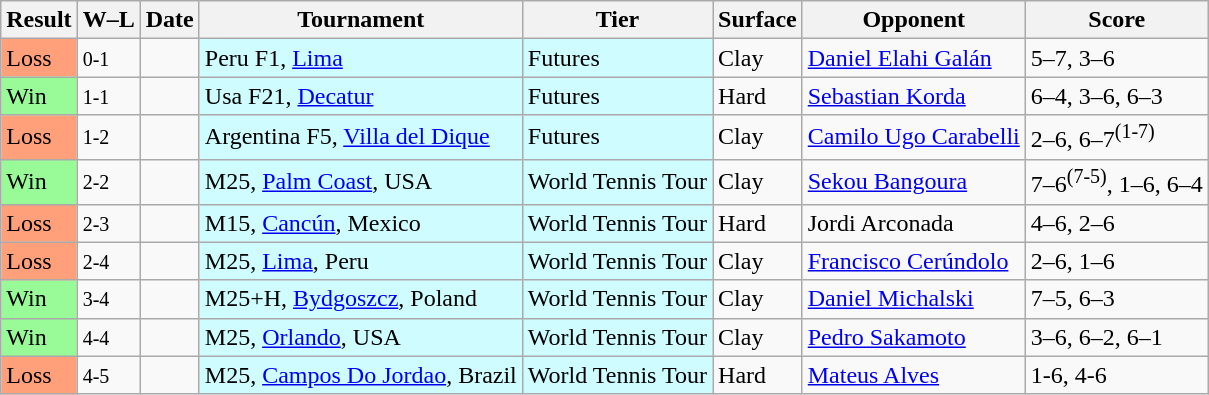<table class="sortable wikitable">
<tr>
<th>Result</th>
<th class="unsortable">W–L</th>
<th>Date</th>
<th>Tournament</th>
<th>Tier</th>
<th>Surface</th>
<th>Opponent</th>
<th class="unsortable">Score</th>
</tr>
<tr>
<td bgcolor=FFA07A>Loss</td>
<td><small>0-1</small></td>
<td></td>
<td style="background:#cffcff;">Peru F1, <a href='#'>Lima</a></td>
<td style="background:#cffcff;">Futures</td>
<td>Clay</td>
<td> <a href='#'>Daniel Elahi Galán</a></td>
<td>5–7, 3–6</td>
</tr>
<tr>
<td bgcolor=98FB98>Win</td>
<td><small>1-1</small></td>
<td></td>
<td style="background:#cffcff;">Usa F21, <a href='#'>Decatur</a></td>
<td style="background:#cffcff;">Futures</td>
<td>Hard</td>
<td> <a href='#'>Sebastian Korda</a></td>
<td>6–4, 3–6, 6–3</td>
</tr>
<tr>
<td bgcolor=FFA07A>Loss</td>
<td><small>1-2</small></td>
<td></td>
<td style="background:#cffcff;">Argentina F5, <a href='#'>Villa del Dique</a></td>
<td style="background:#cffcff;">Futures</td>
<td>Clay</td>
<td> <a href='#'>Camilo Ugo Carabelli</a></td>
<td>2–6, 6–7<sup>(1-7)</sup></td>
</tr>
<tr>
<td bgcolor=98FB98>Win</td>
<td><small>2-2</small></td>
<td></td>
<td style="background:#cffcff;">M25, <a href='#'>Palm Coast</a>, USA</td>
<td style="background:#cffcff;">World Tennis Tour</td>
<td>Clay</td>
<td> <a href='#'>Sekou Bangoura</a></td>
<td>7–6<sup>(7-5)</sup>, 1–6, 6–4</td>
</tr>
<tr>
<td bgcolor=FFA07A>Loss</td>
<td><small>2-3</small></td>
<td></td>
<td style="background:#cffcff;">M15, <a href='#'>Cancún</a>, Mexico</td>
<td style="background:#cffcff;">World Tennis Tour</td>
<td>Hard</td>
<td> Jordi Arconada</td>
<td>4–6, 2–6</td>
</tr>
<tr>
<td bgcolor=FFA07A>Loss</td>
<td><small>2-4</small></td>
<td></td>
<td style="background:#cffcff;">M25, <a href='#'>Lima</a>, Peru</td>
<td style="background:#cffcff;">World Tennis Tour</td>
<td>Clay</td>
<td> <a href='#'>Francisco Cerúndolo</a></td>
<td>2–6, 1–6</td>
</tr>
<tr>
<td bgcolor=98FB98>Win</td>
<td><small>3-4</small></td>
<td></td>
<td style="background:#cffcff;">M25+H, <a href='#'>Bydgoszcz</a>, Poland</td>
<td style="background:#cffcff;">World Tennis Tour</td>
<td>Clay</td>
<td> <a href='#'>Daniel Michalski</a></td>
<td>7–5, 6–3</td>
</tr>
<tr>
<td bgcolor=98FB98>Win</td>
<td><small>4-4</small></td>
<td></td>
<td style="background:#cffcff;">M25, <a href='#'>Orlando</a>, USA</td>
<td style="background:#cffcff;">World Tennis Tour</td>
<td>Clay</td>
<td> <a href='#'>Pedro Sakamoto</a></td>
<td>3–6, 6–2, 6–1</td>
</tr>
<tr>
<td bgcolor=FFA07A>Loss</td>
<td><small>4-5</small></td>
<td></td>
<td style="background:#cffcff;">M25, <a href='#'>Campos Do Jordao</a>, Brazil</td>
<td style="background:#cffcff;">World Tennis Tour</td>
<td>Hard</td>
<td> <a href='#'>Mateus Alves</a></td>
<td>1-6, 4-6</td>
</tr>
</table>
